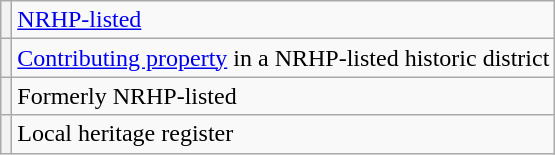<table class="wikitable">
<tr>
<th><strong> </strong></th>
<td><a href='#'>NRHP-listed</a></td>
</tr>
<tr>
<th><strong> </strong></th>
<td><a href='#'>Contributing property</a> in a NRHP-listed historic district</td>
</tr>
<tr>
<th><strong> </strong></th>
<td>Formerly NRHP-listed</td>
</tr>
<tr>
<th><strong> </strong></th>
<td>Local heritage register</td>
</tr>
</table>
